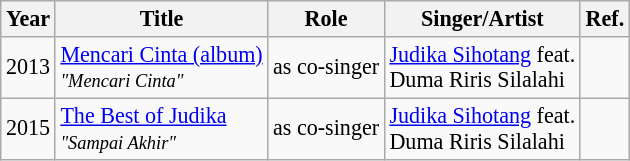<table class="wikitable" style="font-size: 92%;">
<tr>
<th>Year</th>
<th>Title</th>
<th>Role</th>
<th>Singer/Artist</th>
<th>Ref.</th>
</tr>
<tr>
<td>2013</td>
<td><a href='#'>Mencari Cinta (album)</a><br><small><em>"Mencari Cinta"</em></small></td>
<td>as co-singer</td>
<td><a href='#'>Judika Sihotang</a> feat. <br>Duma Riris Silalahi</td>
<td></td>
</tr>
<tr>
<td>2015</td>
<td><a href='#'>The Best of Judika</a><br><small><em>"Sampai Akhir"</em></small></td>
<td>as co-singer</td>
<td><a href='#'>Judika Sihotang</a> feat. <br>Duma Riris Silalahi</td>
<td></td>
</tr>
</table>
